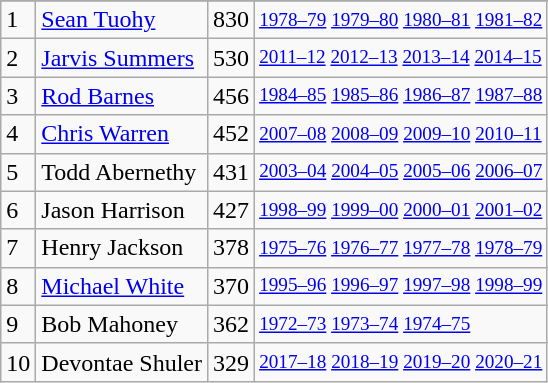<table class="wikitable">
<tr>
</tr>
<tr>
<td>1</td>
<td><a href='#'>Sean Tuohy</a></td>
<td>830</td>
<td style="font-size:80%;"><a href='#'>1978–79</a> <a href='#'>1979–80</a> <a href='#'>1980–81</a> <a href='#'>1981–82</a></td>
</tr>
<tr>
<td>2</td>
<td><a href='#'>Jarvis Summers</a></td>
<td>530</td>
<td style="font-size:80%;"><a href='#'>2011–12</a> <a href='#'>2012–13</a> <a href='#'>2013–14</a> <a href='#'>2014–15</a></td>
</tr>
<tr>
<td>3</td>
<td><a href='#'>Rod Barnes</a></td>
<td>456</td>
<td style="font-size:80%;"><a href='#'>1984–85</a> <a href='#'>1985–86</a> <a href='#'>1986–87</a> <a href='#'>1987–88</a></td>
</tr>
<tr>
<td>4</td>
<td><a href='#'>Chris Warren</a></td>
<td>452</td>
<td style="font-size:80%;"><a href='#'>2007–08</a> <a href='#'>2008–09</a> <a href='#'>2009–10</a> <a href='#'>2010–11</a></td>
</tr>
<tr>
<td>5</td>
<td>Todd Abernethy</td>
<td>431</td>
<td style="font-size:80%;"><a href='#'>2003–04</a> <a href='#'>2004–05</a> <a href='#'>2005–06</a> <a href='#'>2006–07</a></td>
</tr>
<tr>
<td>6</td>
<td>Jason Harrison</td>
<td>427</td>
<td style="font-size:80%;"><a href='#'>1998–99</a> <a href='#'>1999–00</a> <a href='#'>2000–01</a> <a href='#'>2001–02</a></td>
</tr>
<tr>
<td>7</td>
<td>Henry Jackson</td>
<td>378</td>
<td style="font-size:80%;"><a href='#'>1975–76</a> <a href='#'>1976–77</a> <a href='#'>1977–78</a> <a href='#'>1978–79</a></td>
</tr>
<tr>
<td>8</td>
<td><a href='#'>Michael White</a></td>
<td>370</td>
<td style="font-size:80%;"><a href='#'>1995–96</a> <a href='#'>1996–97</a> <a href='#'>1997–98</a> <a href='#'>1998–99</a></td>
</tr>
<tr>
<td>9</td>
<td>Bob Mahoney</td>
<td>362</td>
<td style="font-size:80%;"><a href='#'>1972–73</a> <a href='#'>1973–74</a> <a href='#'>1974–75</a></td>
</tr>
<tr>
<td>10</td>
<td>Devontae Shuler</td>
<td>329</td>
<td style="font-size:80%;"><a href='#'>2017–18</a> <a href='#'>2018–19</a> <a href='#'>2019–20</a> <a href='#'>2020–21</a></td>
</tr>
</table>
